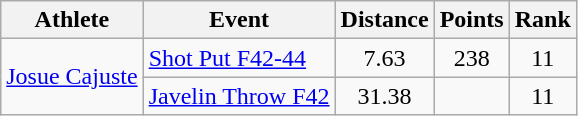<table class="wikitable">
<tr>
<th>Athlete</th>
<th>Event</th>
<th>Distance</th>
<th>Points</th>
<th>Rank</th>
</tr>
<tr align=center>
<td align=left rowspan=2><a href='#'>Josue Cajuste</a></td>
<td align=left><a href='#'>Shot Put F42-44</a></td>
<td>7.63</td>
<td>238</td>
<td>11</td>
</tr>
<tr align=center>
<td align=left><a href='#'>Javelin Throw F42</a></td>
<td>31.38</td>
<td></td>
<td>11</td>
</tr>
</table>
